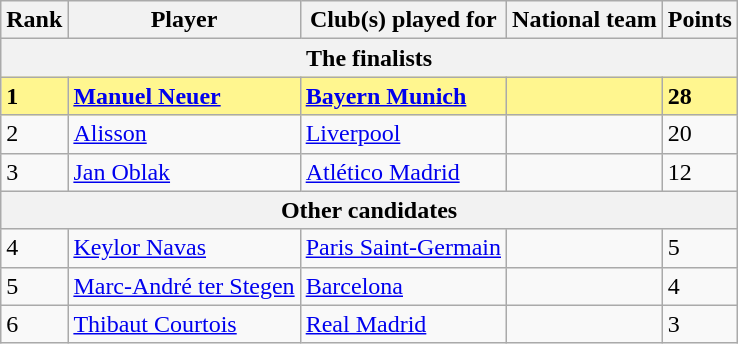<table class="wikitable">
<tr>
<th>Rank</th>
<th>Player</th>
<th>Club(s) played for</th>
<th>National team</th>
<th>Points</th>
</tr>
<tr>
<th colspan="5">The finalists</th>
</tr>
<tr style="background-color: #FFF68F; font-weight: bold;">
<td>1</td>
<td><a href='#'>Manuel Neuer</a></td>
<td> <a href='#'>Bayern Munich</a></td>
<td></td>
<td>28</td>
</tr>
<tr>
<td>2</td>
<td><a href='#'>Alisson</a></td>
<td> <a href='#'>Liverpool</a></td>
<td></td>
<td>20</td>
</tr>
<tr>
<td>3</td>
<td><a href='#'>Jan Oblak</a></td>
<td> <a href='#'>Atlético Madrid</a></td>
<td></td>
<td>12</td>
</tr>
<tr>
<th colspan="5">Other candidates</th>
</tr>
<tr>
<td>4</td>
<td><a href='#'>Keylor Navas</a></td>
<td> <a href='#'>Paris Saint-Germain</a></td>
<td></td>
<td>5</td>
</tr>
<tr>
<td>5</td>
<td><a href='#'>Marc-André ter Stegen</a></td>
<td> <a href='#'>Barcelona</a></td>
<td></td>
<td>4</td>
</tr>
<tr>
<td>6</td>
<td><a href='#'>Thibaut Courtois</a></td>
<td> <a href='#'>Real Madrid</a></td>
<td></td>
<td>3</td>
</tr>
</table>
